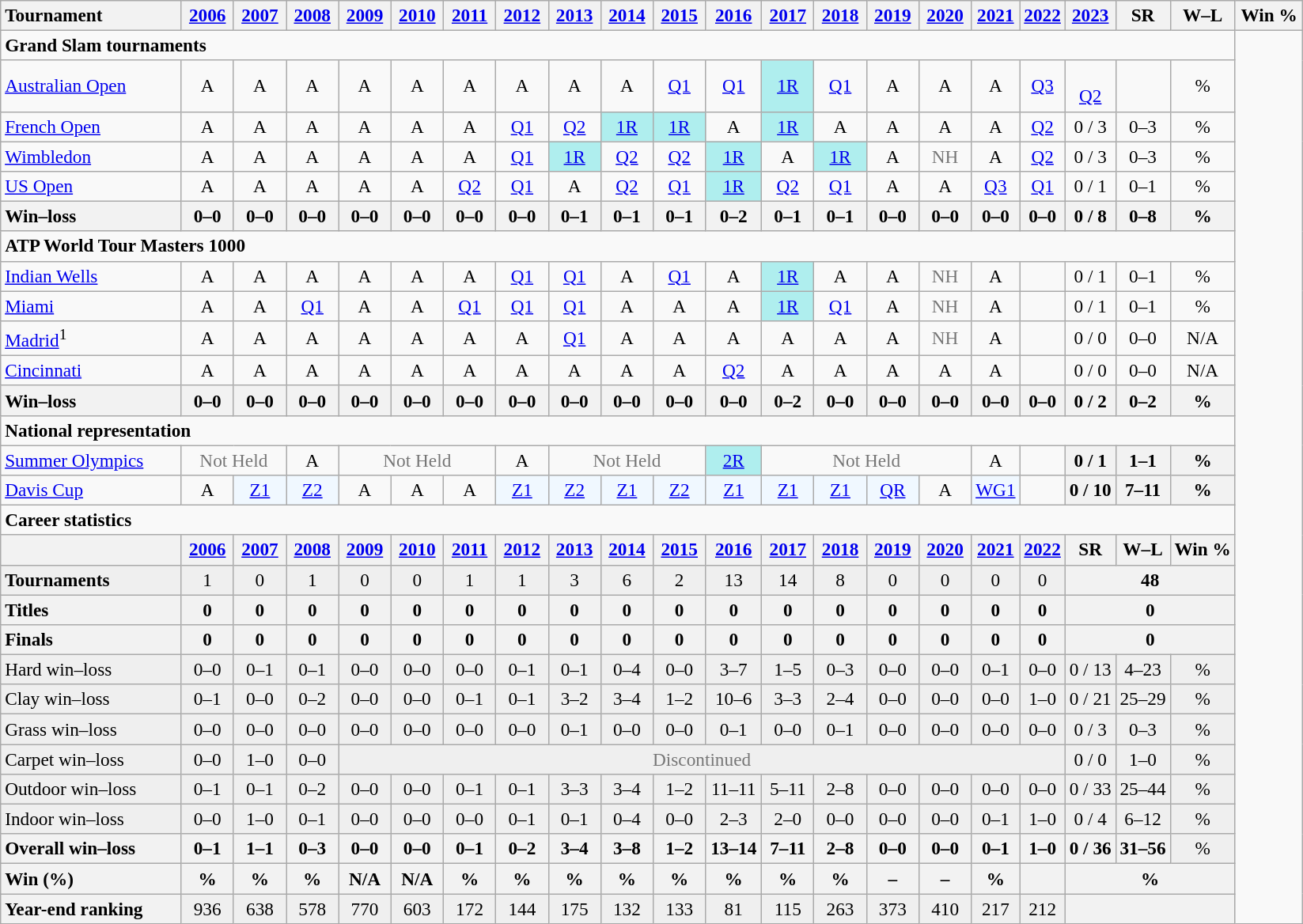<table class=wikitable style=text-align:center;font-size:97%>
<tr>
<th width=145 style="text-align:left;">Tournament</th>
<th width="37"><a href='#'>2006</a></th>
<th width=37><a href='#'>2007</a></th>
<th width=37><a href='#'>2008</a></th>
<th width=37><a href='#'>2009</a></th>
<th width=37><a href='#'>2010</a></th>
<th width=37><a href='#'>2011</a></th>
<th width=37><a href='#'>2012</a></th>
<th width=37><a href='#'>2013</a></th>
<th width=37><a href='#'>2014</a></th>
<th width=37><a href='#'>2015</a></th>
<th width=40><a href='#'>2016</a></th>
<th width=37><a href='#'>2017</a></th>
<th width=37><a href='#'>2018</a></th>
<th width=37><a href='#'>2019</a></th>
<th width=37><a href='#'>2020</a></th>
<th><a href='#'>2021</a></th>
<th><a href='#'>2022</a></th>
<th><a href='#'>2023</a></th>
<th>SR</th>
<th>W–L</th>
<th width=50>Win %</th>
</tr>
<tr>
<td colspan="21" align="left"><strong>Grand Slam tournaments</strong></td>
</tr>
<tr>
<td align=left><a href='#'>Australian Open</a></td>
<td>A</td>
<td>A</td>
<td>A</td>
<td>A</td>
<td>A</td>
<td>A</td>
<td>A</td>
<td>A</td>
<td>A</td>
<td><a href='#'>Q1</a></td>
<td><a href='#'>Q1</a></td>
<td bgcolor=afeeee><a href='#'>1R</a></td>
<td><a href='#'>Q1</a></td>
<td>A</td>
<td>A</td>
<td>A</td>
<td><a href='#'>Q3</a></td>
<td><br><a href='#'>Q2</a></td>
<td></td>
<td>%</td>
</tr>
<tr>
<td align=left><a href='#'>French Open</a></td>
<td>A</td>
<td>A</td>
<td>A</td>
<td>A</td>
<td>A</td>
<td>A</td>
<td><a href='#'>Q1</a></td>
<td><a href='#'>Q2</a></td>
<td bgcolor=afeeee><a href='#'>1R</a></td>
<td bgcolor=afeeee><a href='#'>1R</a></td>
<td>A</td>
<td bgcolor=afeeee><a href='#'>1R</a></td>
<td>A</td>
<td>A</td>
<td>A</td>
<td>A</td>
<td><a href='#'>Q2</a></td>
<td>0 / 3</td>
<td>0–3</td>
<td>%</td>
</tr>
<tr>
<td align=left><a href='#'>Wimbledon</a></td>
<td>A</td>
<td>A</td>
<td>A</td>
<td>A</td>
<td>A</td>
<td>A</td>
<td><a href='#'>Q1</a></td>
<td bgcolor=afeeee><a href='#'>1R</a></td>
<td><a href='#'>Q2</a></td>
<td><a href='#'>Q2</a></td>
<td bgcolor=afeeee><a href='#'>1R</a></td>
<td>A</td>
<td bgcolor=afeeee><a href='#'>1R</a></td>
<td>A</td>
<td style=color:#767676>NH</td>
<td>A</td>
<td><a href='#'>Q2</a></td>
<td>0 / 3</td>
<td>0–3</td>
<td>%</td>
</tr>
<tr>
<td align=left><a href='#'>US Open</a></td>
<td>A</td>
<td>A</td>
<td>A</td>
<td>A</td>
<td>A</td>
<td><a href='#'>Q2</a></td>
<td><a href='#'>Q1</a></td>
<td>A</td>
<td><a href='#'>Q2</a></td>
<td><a href='#'>Q1</a></td>
<td bgcolor=afeeee><a href='#'>1R</a></td>
<td><a href='#'>Q2</a></td>
<td><a href='#'>Q1</a></td>
<td>A</td>
<td>A</td>
<td><a href='#'>Q3</a></td>
<td><a href='#'>Q1</a></td>
<td>0 / 1</td>
<td>0–1</td>
<td>%</td>
</tr>
<tr>
<th style=text-align:left>Win–loss</th>
<th>0–0</th>
<th>0–0</th>
<th>0–0</th>
<th>0–0</th>
<th>0–0</th>
<th>0–0</th>
<th>0–0</th>
<th>0–1</th>
<th>0–1</th>
<th>0–1</th>
<th>0–2</th>
<th>0–1</th>
<th>0–1</th>
<th>0–0</th>
<th>0–0</th>
<th>0–0</th>
<th>0–0</th>
<th>0 / 8</th>
<th>0–8</th>
<th>%</th>
</tr>
<tr>
<td colspan="21" align="left"><strong>ATP World Tour Masters 1000</strong></td>
</tr>
<tr>
<td align=left><a href='#'>Indian Wells</a></td>
<td>A</td>
<td>A</td>
<td>A</td>
<td>A</td>
<td>A</td>
<td>A</td>
<td><a href='#'>Q1</a></td>
<td><a href='#'>Q1</a></td>
<td>A</td>
<td><a href='#'>Q1</a></td>
<td>A</td>
<td bgcolor=afeeee><a href='#'>1R</a></td>
<td>A</td>
<td>A</td>
<td style=color:#767676>NH</td>
<td>A</td>
<td></td>
<td>0 / 1</td>
<td>0–1</td>
<td>%</td>
</tr>
<tr>
<td align=left><a href='#'>Miami</a></td>
<td>A</td>
<td>A</td>
<td><a href='#'>Q1</a></td>
<td>A</td>
<td>A</td>
<td><a href='#'>Q1</a></td>
<td><a href='#'>Q1</a></td>
<td><a href='#'>Q1</a></td>
<td>A</td>
<td>A</td>
<td>A</td>
<td bgcolor=afeeee><a href='#'>1R</a></td>
<td><a href='#'>Q1</a></td>
<td>A</td>
<td style=color:#767676>NH</td>
<td>A</td>
<td></td>
<td>0 / 1</td>
<td>0–1</td>
<td>%<br></td>
</tr>
<tr>
<td align=left><a href='#'>Madrid</a><sup>1</sup></td>
<td>A</td>
<td>A</td>
<td>A</td>
<td>A</td>
<td>A</td>
<td>A</td>
<td>A</td>
<td><a href='#'>Q1</a></td>
<td>A</td>
<td>A</td>
<td>A</td>
<td>A</td>
<td>A</td>
<td>A</td>
<td style=color:#767676>NH</td>
<td>A</td>
<td></td>
<td>0 / 0</td>
<td>0–0</td>
<td>N/A<br></td>
</tr>
<tr>
<td align=left><a href='#'>Cincinnati</a></td>
<td>A</td>
<td>A</td>
<td>A</td>
<td>A</td>
<td>A</td>
<td>A</td>
<td>A</td>
<td>A</td>
<td>A</td>
<td>A</td>
<td><a href='#'>Q2</a></td>
<td>A</td>
<td>A</td>
<td>A</td>
<td>A</td>
<td>A</td>
<td></td>
<td>0 / 0</td>
<td>0–0</td>
<td>N/A<br></td>
</tr>
<tr>
<th style=text-align:left>Win–loss</th>
<th>0–0</th>
<th>0–0</th>
<th>0–0</th>
<th>0–0</th>
<th>0–0</th>
<th>0–0</th>
<th>0–0</th>
<th>0–0</th>
<th>0–0</th>
<th>0–0</th>
<th>0–0</th>
<th>0–2</th>
<th>0–0</th>
<th>0–0</th>
<th>0–0</th>
<th>0–0</th>
<th>0–0</th>
<th>0 / 2</th>
<th>0–2</th>
<th>%</th>
</tr>
<tr>
<td colspan="21" style="text-align:left;"><strong>National representation</strong></td>
</tr>
<tr>
<td align=left><a href='#'>Summer Olympics</a></td>
<td colspan=2 style=color:#767676>Not Held</td>
<td>A</td>
<td colspan=3 style=color:#767676>Not Held</td>
<td>A</td>
<td colspan=3 style=color:#767676>Not Held</td>
<td bgcolor=afeeee><a href='#'>2R</a></td>
<td colspan=4 style=color:#767676>Not Held</td>
<td>A</td>
<td></td>
<th>0 / 1</th>
<th>1–1</th>
<th>%</th>
</tr>
<tr>
<td align=left><a href='#'>Davis Cup</a></td>
<td>A</td>
<td bgcolor=f0f8ff><a href='#'>Z1</a></td>
<td bgcolor=f0f8ff><a href='#'>Z2</a></td>
<td>A</td>
<td>A</td>
<td>A</td>
<td bgcolor=f0f8ff><a href='#'>Z1</a></td>
<td bgcolor=f0f8ff><a href='#'>Z2</a></td>
<td bgcolor=f0f8ff><a href='#'>Z1</a></td>
<td bgcolor=f0f8ff><a href='#'>Z2</a></td>
<td bgcolor=f0f8ff><a href='#'>Z1</a></td>
<td bgcolor=f0f8ff><a href='#'>Z1</a></td>
<td bgcolor=f0f8ff><a href='#'>Z1</a></td>
<td bgcolor=f0f8ff><a href='#'>QR</a></td>
<td>A</td>
<td bgcolor=f0f8ff><a href='#'>WG1</a></td>
<td></td>
<th>0 / 10</th>
<th>7–11</th>
<th>%</th>
</tr>
<tr>
<td colspan="21" style="text-align:left;"><strong>Career statistics</strong></td>
</tr>
<tr>
<th></th>
<th><a href='#'>2006</a></th>
<th><a href='#'>2007</a></th>
<th><a href='#'>2008</a></th>
<th><a href='#'>2009</a></th>
<th><a href='#'>2010</a></th>
<th><a href='#'>2011</a></th>
<th><a href='#'>2012</a></th>
<th><a href='#'>2013</a></th>
<th><a href='#'>2014</a></th>
<th><a href='#'>2015</a></th>
<th><a href='#'>2016</a></th>
<th><a href='#'>2017</a></th>
<th><a href='#'>2018</a></th>
<th><a href='#'>2019</a></th>
<th><a href='#'>2020</a></th>
<th><a href='#'>2021</a></th>
<th><a href='#'>2022</a></th>
<th>SR</th>
<th>W–L</th>
<th>Win %</th>
</tr>
<tr style="background:#efefef;">
<td align=left><strong>Tournaments</strong></td>
<td>1</td>
<td>0</td>
<td>1</td>
<td>0</td>
<td>0</td>
<td>1</td>
<td>1</td>
<td>3</td>
<td>6</td>
<td>2</td>
<td>13</td>
<td>14</td>
<td>8</td>
<td>0</td>
<td>0</td>
<td>0</td>
<td>0</td>
<th colspan=3>48</th>
</tr>
<tr>
<th style=text-align:left>Titles</th>
<th>0</th>
<th>0</th>
<th>0</th>
<th>0</th>
<th>0</th>
<th>0</th>
<th>0</th>
<th>0</th>
<th>0</th>
<th>0</th>
<th>0</th>
<th>0</th>
<th>0</th>
<th>0</th>
<th>0</th>
<th>0</th>
<th>0</th>
<th colspan=3>0</th>
</tr>
<tr>
<th style=text-align:left>Finals</th>
<th>0</th>
<th>0</th>
<th>0</th>
<th>0</th>
<th>0</th>
<th>0</th>
<th>0</th>
<th>0</th>
<th>0</th>
<th>0</th>
<th>0</th>
<th>0</th>
<th>0</th>
<th>0</th>
<th>0</th>
<th>0</th>
<th>0</th>
<th colspan=3>0</th>
</tr>
<tr bgcolor=efefef>
<td align=left>Hard win–loss</td>
<td>0–0</td>
<td>0–1</td>
<td>0–1</td>
<td>0–0</td>
<td>0–0</td>
<td>0–0</td>
<td>0–1</td>
<td>0–1</td>
<td>0–4</td>
<td>0–0</td>
<td>3–7</td>
<td>1–5</td>
<td>0–3</td>
<td>0–0</td>
<td>0–0</td>
<td>0–1</td>
<td>0–0</td>
<td>0 / 13</td>
<td>4–23</td>
<td>%</td>
</tr>
<tr bgcolor=efefef>
<td align=left>Clay win–loss</td>
<td>0–1</td>
<td>0–0</td>
<td>0–2</td>
<td>0–0</td>
<td>0–0</td>
<td>0–1</td>
<td>0–1</td>
<td>3–2</td>
<td>3–4</td>
<td>1–2</td>
<td>10–6</td>
<td>3–3</td>
<td>2–4</td>
<td>0–0</td>
<td>0–0</td>
<td>0–0</td>
<td>1–0</td>
<td>0 / 21</td>
<td>25–29</td>
<td>%</td>
</tr>
<tr bgcolor=efefef>
<td align=left>Grass win–loss</td>
<td>0–0</td>
<td>0–0</td>
<td>0–0</td>
<td>0–0</td>
<td>0–0</td>
<td>0–0</td>
<td>0–0</td>
<td>0–1</td>
<td>0–0</td>
<td>0–0</td>
<td>0–1</td>
<td>0–0</td>
<td>0–1</td>
<td>0–0</td>
<td>0–0</td>
<td>0–0</td>
<td>0–0</td>
<td>0 / 3</td>
<td>0–3</td>
<td>%</td>
</tr>
<tr bgcolor=efefef>
<td align=left>Carpet win–loss</td>
<td>0–0</td>
<td>1–0</td>
<td>0–0</td>
<td colspan="14" style="color:#767676">Discontinued</td>
<td>0 / 0</td>
<td>1–0</td>
<td>%</td>
</tr>
<tr style="background:#efefef;">
<td align=left>Outdoor win–loss</td>
<td>0–1</td>
<td>0–1</td>
<td>0–2</td>
<td>0–0</td>
<td>0–0</td>
<td>0–1</td>
<td>0–1</td>
<td>3–3</td>
<td>3–4</td>
<td>1–2</td>
<td>11–11</td>
<td>5–11</td>
<td>2–8</td>
<td>0–0</td>
<td>0–0</td>
<td>0–0</td>
<td>0–0</td>
<td>0 / 33</td>
<td>25–44</td>
<td>%</td>
</tr>
<tr style="background:#efefef;">
<td align=left>Indoor win–loss</td>
<td>0–0</td>
<td>1–0</td>
<td>0–1</td>
<td>0–0</td>
<td>0–0</td>
<td>0–0</td>
<td>0–1</td>
<td>0–1</td>
<td>0–4</td>
<td>0–0</td>
<td>2–3</td>
<td>2–0</td>
<td>0–0</td>
<td>0–0</td>
<td>0–0</td>
<td>0–1</td>
<td>1–0</td>
<td>0 / 4</td>
<td>6–12</td>
<td>%</td>
</tr>
<tr bgcolor=efefef>
<th style=text-align:left>Overall win–loss</th>
<th>0–1</th>
<th>1–1</th>
<th>0–3</th>
<th>0–0</th>
<th>0–0</th>
<th>0–1</th>
<th>0–2</th>
<th>3–4</th>
<th>3–8</th>
<th>1–2</th>
<th>13–14</th>
<th>7–11</th>
<th>2–8</th>
<th>0–0</th>
<th>0–0</th>
<th>0–1</th>
<th>1–0</th>
<th>0 / 36</th>
<th>31–56</th>
<td>%</td>
</tr>
<tr>
<th style=text-align:left>Win (%)</th>
<th>%</th>
<th>%</th>
<th>%</th>
<th>N/A</th>
<th>N/A</th>
<th>%</th>
<th>%</th>
<th>%</th>
<th>%</th>
<th>%</th>
<th>%</th>
<th>%</th>
<th>%</th>
<th>–</th>
<th>–</th>
<th>%</th>
<th></th>
<th colspan=3>%</th>
</tr>
<tr style="background:#efefef;">
<th style=text-align:left>Year-end ranking</th>
<td>936</td>
<td>638</td>
<td>578</td>
<td>770</td>
<td>603</td>
<td>172</td>
<td>144</td>
<td>175</td>
<td>132</td>
<td>133</td>
<td>81</td>
<td>115</td>
<td>263</td>
<td>373</td>
<td>410</td>
<td>217</td>
<td>212</td>
<th colspan="3"></th>
</tr>
</table>
